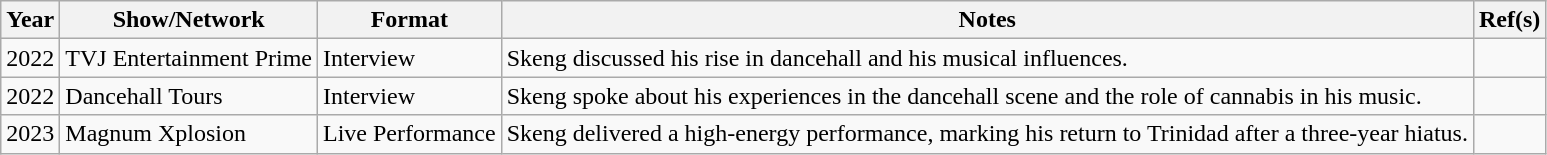<table class="wikitable">
<tr>
<th>Year</th>
<th>Show/Network</th>
<th>Format</th>
<th>Notes</th>
<th>Ref(s)</th>
</tr>
<tr>
<td>2022</td>
<td>TVJ Entertainment Prime</td>
<td>Interview</td>
<td>Skeng discussed his rise in dancehall and his musical influences.</td>
<td></td>
</tr>
<tr>
<td>2022</td>
<td>Dancehall Tours</td>
<td>Interview</td>
<td>Skeng spoke about his experiences in the dancehall scene and the role of cannabis in his music.</td>
<td></td>
</tr>
<tr>
<td>2023</td>
<td>Magnum Xplosion</td>
<td>Live Performance</td>
<td>Skeng delivered a high-energy performance, marking his return to Trinidad after a three-year hiatus.</td>
<td></td>
</tr>
</table>
